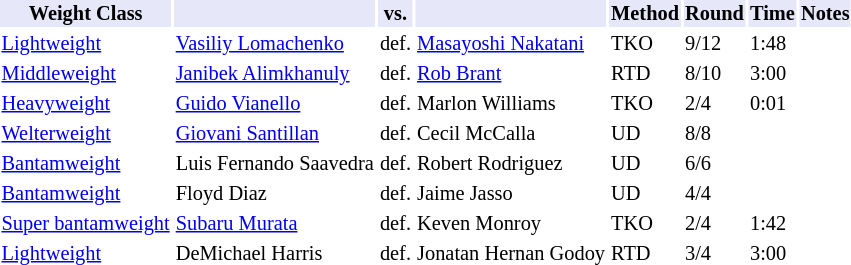<table class="toccolours" style="font-size: 85%;">
<tr>
<th style="background:#e6e8fa; color:#000; text-align:center;">Weight Class</th>
<th style="background:#e6e8fa; color:#000; text-align:center;"></th>
<th style="background:#e6e8fa; color:#000; text-align:center;">vs.</th>
<th style="background:#e6e8fa; color:#000; text-align:center;"></th>
<th style="background:#e6e8fa; color:#000; text-align:center;">Method</th>
<th style="background:#e6e8fa; color:#000; text-align:center;">Round</th>
<th style="background:#e6e8fa; color:#000; text-align:center;">Time</th>
<th style="background:#e6e8fa; color:#000; text-align:center;">Notes</th>
</tr>
<tr>
<td><a href='#'>Lightweight</a></td>
<td> <a href='#'>Vasiliy Lomachenko</a></td>
<td>def.</td>
<td> <a href='#'>Masayoshi Nakatani</a></td>
<td>TKO</td>
<td>9/12</td>
<td>1:48</td>
<td></td>
</tr>
<tr>
<td><a href='#'>Middleweight</a></td>
<td> <a href='#'>Janibek Alimkhanuly</a></td>
<td>def.</td>
<td> <a href='#'>Rob Brant</a></td>
<td>RTD</td>
<td>8/10</td>
<td>3:00</td>
<td></td>
</tr>
<tr>
<td><a href='#'>Heavyweight</a></td>
<td> <a href='#'>Guido Vianello</a></td>
<td>def.</td>
<td> Marlon Williams</td>
<td>TKO</td>
<td>2/4</td>
<td>0:01</td>
<td></td>
</tr>
<tr>
<td><a href='#'>Welterweight</a></td>
<td> <a href='#'>Giovani Santillan</a></td>
<td>def.</td>
<td> Cecil McCalla</td>
<td>UD</td>
<td>8/8</td>
<td></td>
<td></td>
</tr>
<tr>
<td><a href='#'>Bantamweight</a></td>
<td> Luis Fernando Saavedra</td>
<td>def.</td>
<td> Robert Rodriguez</td>
<td>UD</td>
<td>6/6</td>
<td></td>
<td></td>
</tr>
<tr>
<td><a href='#'>Bantamweight</a></td>
<td> Floyd Diaz</td>
<td>def.</td>
<td> Jaime Jasso</td>
<td>UD</td>
<td>4/4</td>
<td></td>
<td></td>
</tr>
<tr>
<td><a href='#'>Super bantamweight</a></td>
<td> <a href='#'>Subaru Murata</a></td>
<td>def.</td>
<td> Keven Monroy</td>
<td>TKO</td>
<td>2/4</td>
<td>1:42</td>
<td></td>
</tr>
<tr>
<td><a href='#'>Lightweight</a></td>
<td> DeMichael Harris</td>
<td>def.</td>
<td> Jonatan Hernan Godoy</td>
<td>RTD</td>
<td>3/4</td>
<td>3:00</td>
<td></td>
</tr>
</table>
